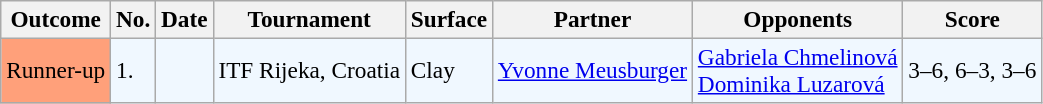<table class="sortable wikitable" style=font-size:97%>
<tr>
<th>Outcome</th>
<th>No.</th>
<th>Date</th>
<th>Tournament</th>
<th>Surface</th>
<th>Partner</th>
<th>Opponents</th>
<th>Score</th>
</tr>
<tr style="background:#f0f8ff;">
<td style="background:#ffa07a;">Runner-up</td>
<td>1.</td>
<td></td>
<td>ITF Rijeka, Croatia</td>
<td>Clay</td>
<td> <a href='#'>Yvonne Meusburger</a></td>
<td> <a href='#'>Gabriela Chmelinová</a> <br>  <a href='#'>Dominika Luzarová</a></td>
<td>3–6, 6–3, 3–6</td>
</tr>
</table>
